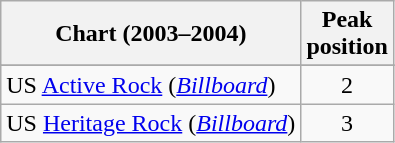<table class="wikitable">
<tr>
<th>Chart (2003–2004)</th>
<th>Peak<br>position</th>
</tr>
<tr>
</tr>
<tr>
</tr>
<tr>
</tr>
<tr>
</tr>
<tr>
</tr>
<tr>
</tr>
<tr>
</tr>
<tr>
<td>US <a href='#'>Active Rock</a> (<em><a href='#'>Billboard</a></em>)</td>
<td style="text-align:center;">2</td>
</tr>
<tr>
<td>US <a href='#'>Heritage Rock</a> (<em><a href='#'>Billboard</a></em>)</td>
<td style="text-align:center;">3</td>
</tr>
</table>
